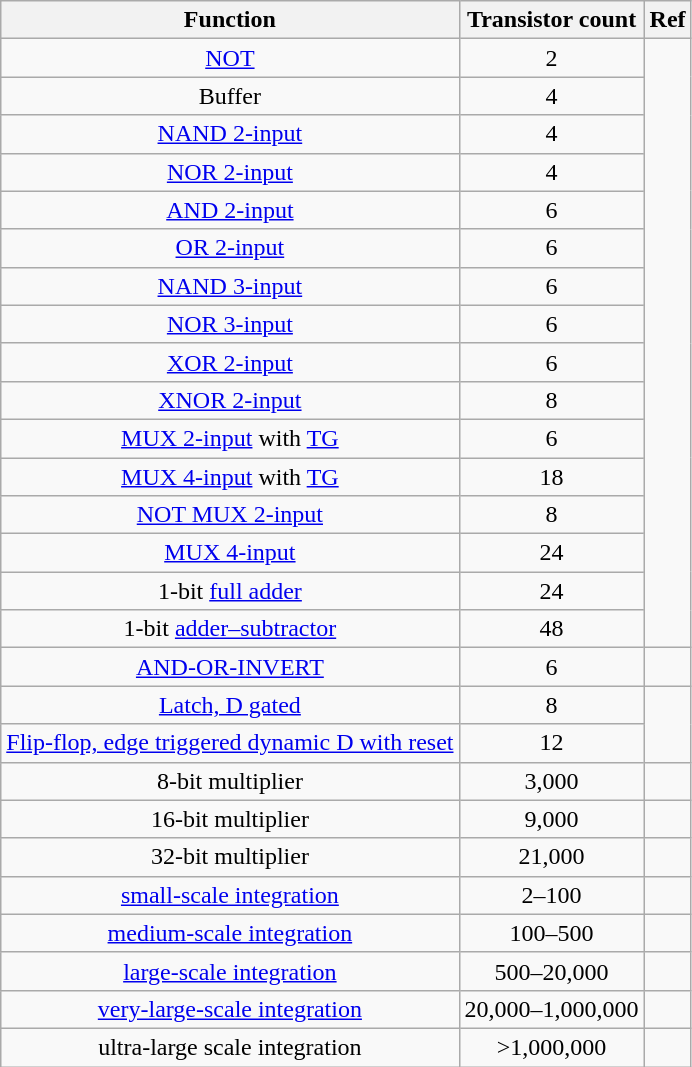<table class="wikitable sortable" style="text-align: center;">
<tr>
<th>Function</th>
<th data-sort-type="number">Transistor count</th>
<th class="unsortable">Ref</th>
</tr>
<tr>
<td><a href='#'>NOT</a></td>
<td>2</td>
<td rowspan="16"></td>
</tr>
<tr>
<td>Buffer</td>
<td>4</td>
</tr>
<tr>
<td><a href='#'>NAND 2-input</a></td>
<td>4</td>
</tr>
<tr>
<td><a href='#'>NOR 2-input</a></td>
<td>4</td>
</tr>
<tr>
<td><a href='#'>AND 2-input</a></td>
<td>6</td>
</tr>
<tr>
<td><a href='#'>OR 2-input</a></td>
<td>6</td>
</tr>
<tr>
<td><a href='#'>NAND 3-input</a></td>
<td>6</td>
</tr>
<tr>
<td><a href='#'>NOR 3-input</a></td>
<td>6</td>
</tr>
<tr>
<td><a href='#'>XOR 2-input</a></td>
<td>6</td>
</tr>
<tr>
<td><a href='#'>XNOR 2-input</a></td>
<td>8</td>
</tr>
<tr>
<td><a href='#'>MUX 2-input</a> with <a href='#'>TG</a></td>
<td>6</td>
</tr>
<tr>
<td><a href='#'>MUX 4-input</a> with <a href='#'>TG</a></td>
<td>18</td>
</tr>
<tr>
<td><a href='#'>NOT MUX 2-input</a></td>
<td>8</td>
</tr>
<tr>
<td><a href='#'>MUX 4-input</a></td>
<td>24</td>
</tr>
<tr>
<td>1-bit <a href='#'>full adder</a></td>
<td>24</td>
</tr>
<tr>
<td>1-bit <a href='#'>adder–subtractor</a></td>
<td>48</td>
</tr>
<tr>
<td><a href='#'>AND-OR-INVERT</a></td>
<td>6</td>
<td></td>
</tr>
<tr>
<td><a href='#'>Latch, D gated</a></td>
<td>8</td>
<td rowspan="2"></td>
</tr>
<tr>
<td><a href='#'>Flip-flop, edge triggered dynamic D with reset</a></td>
<td>12</td>
</tr>
<tr>
<td>8-bit multiplier</td>
<td>3,000</td>
<td></td>
</tr>
<tr>
<td>16-bit multiplier</td>
<td>9,000</td>
<td></td>
</tr>
<tr>
<td>32-bit multiplier</td>
<td>21,000</td>
<td></td>
</tr>
<tr>
<td><a href='#'>small-scale integration</a></td>
<td>2–100</td>
<td></td>
</tr>
<tr>
<td><a href='#'>medium-scale integration</a></td>
<td>100–500</td>
<td></td>
</tr>
<tr>
<td><a href='#'>large-scale integration</a></td>
<td>500–20,000</td>
<td></td>
</tr>
<tr>
<td><a href='#'>very-large-scale integration</a></td>
<td>20,000–1,000,000</td>
<td></td>
</tr>
<tr>
<td>ultra-large scale integration</td>
<td>>1,000,000</td>
<td></td>
</tr>
</table>
